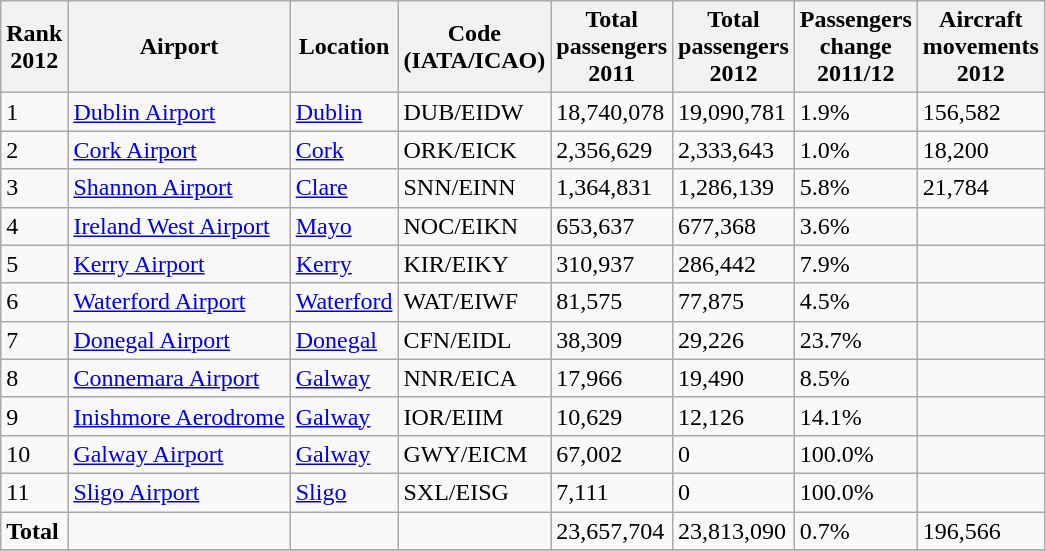<table class="wikitable sortable">
<tr>
<th>Rank<br>2012</th>
<th>Airport</th>
<th>Location</th>
<th>Code<br>(IATA/ICAO)</th>
<th>Total<br>passengers<br>2011</th>
<th>Total<br>passengers<br>2012</th>
<th>Passengers<br>change<br>2011/12</th>
<th>Aircraft<br>movements<br>2012</th>
</tr>
<tr>
<td>1</td>
<td><a href='#'>Dublin Airport</a></td>
<td><a href='#'>Dublin</a></td>
<td>DUB/EIDW</td>
<td>18,740,078</td>
<td>19,090,781</td>
<td> 1.9%</td>
<td>156,582</td>
</tr>
<tr>
<td>2</td>
<td><a href='#'>Cork Airport</a></td>
<td><a href='#'>Cork</a></td>
<td>ORK/EICK</td>
<td>2,356,629</td>
<td>2,333,643</td>
<td> 1.0%</td>
<td>18,200</td>
</tr>
<tr>
<td>3</td>
<td><a href='#'>Shannon Airport</a></td>
<td><a href='#'>Clare</a></td>
<td>SNN/EINN</td>
<td>1,364,831</td>
<td>1,286,139</td>
<td> 5.8%</td>
<td>21,784</td>
</tr>
<tr>
<td>4</td>
<td><a href='#'>Ireland West Airport</a></td>
<td><a href='#'>Mayo</a></td>
<td>NOC/EIKN</td>
<td>653,637</td>
<td>677,368</td>
<td> 3.6%</td>
<td></td>
</tr>
<tr>
<td>5</td>
<td><a href='#'>Kerry Airport</a></td>
<td><a href='#'>Kerry</a></td>
<td>KIR/EIKY</td>
<td>310,937</td>
<td>286,442</td>
<td> 7.9%</td>
<td></td>
</tr>
<tr>
<td>6</td>
<td><a href='#'>Waterford Airport</a></td>
<td><a href='#'>Waterford</a></td>
<td>WAT/EIWF</td>
<td>81,575</td>
<td>77,875</td>
<td> 4.5%</td>
<td></td>
</tr>
<tr>
<td>7 </td>
<td><a href='#'>Donegal Airport</a></td>
<td><a href='#'>Donegal</a></td>
<td>CFN/EIDL</td>
<td>38,309</td>
<td>29,226</td>
<td> 23.7%</td>
<td></td>
</tr>
<tr>
<td>8 </td>
<td><a href='#'>Connemara Airport</a></td>
<td><a href='#'>Galway</a></td>
<td>NNR/EICA</td>
<td>17,966</td>
<td>19,490</td>
<td> 8.5%</td>
<td></td>
</tr>
<tr>
<td>9 </td>
<td><a href='#'>Inishmore Aerodrome</a></td>
<td><a href='#'>Galway</a></td>
<td>IOR/EIIM</td>
<td>10,629</td>
<td>12,126</td>
<td> 14.1%</td>
<td></td>
</tr>
<tr>
<td>10 </td>
<td><a href='#'>Galway Airport</a></td>
<td><a href='#'>Galway</a></td>
<td>GWY/EICM</td>
<td>67,002</td>
<td>0</td>
<td> 100.0%</td>
<td></td>
</tr>
<tr>
<td>11</td>
<td><a href='#'>Sligo Airport</a></td>
<td><a href='#'>Sligo</a></td>
<td>SXL/EISG</td>
<td>7,111</td>
<td>0</td>
<td> 100.0%</td>
<td></td>
</tr>
<tr>
<td><strong>Total</strong></td>
<td></td>
<td></td>
<td></td>
<td>23,657,704</td>
<td>23,813,090</td>
<td> 0.7%</td>
<td>196,566</td>
</tr>
<tr>
</tr>
</table>
